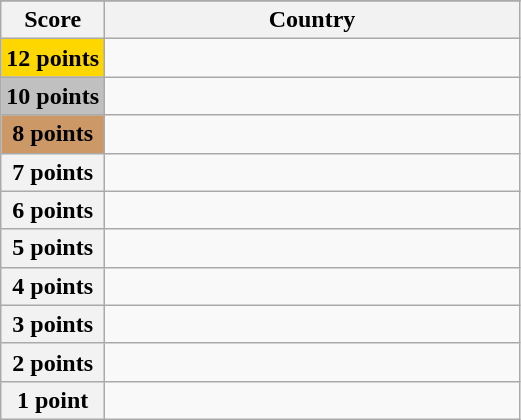<table class="wikitable">
<tr>
</tr>
<tr>
<th scope="col" width="20%">Score</th>
<th scope="col">Country</th>
</tr>
<tr>
<th scope="row" style="background:gold">12 points</th>
<td></td>
</tr>
<tr>
<th scope="row" style="background:silver">10 points</th>
<td></td>
</tr>
<tr>
<th scope="row" style="background:#CC9966">8 points</th>
<td></td>
</tr>
<tr>
<th scope="row">7 points</th>
<td></td>
</tr>
<tr>
<th scope="row">6 points</th>
<td></td>
</tr>
<tr>
<th scope="row">5 points</th>
<td></td>
</tr>
<tr>
<th scope="row">4 points</th>
<td></td>
</tr>
<tr>
<th scope="row">3 points</th>
<td></td>
</tr>
<tr>
<th scope="row">2 points</th>
<td></td>
</tr>
<tr>
<th scope="row">1 point</th>
<td></td>
</tr>
</table>
